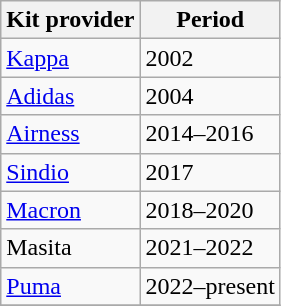<table class="wikitable">
<tr>
<th>Kit provider</th>
<th>Period</th>
</tr>
<tr>
<td> <a href='#'>Kappa</a></td>
<td>2002</td>
</tr>
<tr>
<td> <a href='#'>Adidas</a></td>
<td>2004</td>
</tr>
<tr>
<td> <a href='#'>Airness</a></td>
<td>2014–2016</td>
</tr>
<tr>
<td> <a href='#'>Sindio</a></td>
<td>2017</td>
</tr>
<tr>
<td> <a href='#'>Macron</a></td>
<td>2018–2020</td>
</tr>
<tr>
<td> Masita</td>
<td>2021–2022</td>
</tr>
<tr>
<td> <a href='#'>Puma</a></td>
<td>2022–present</td>
</tr>
<tr>
</tr>
</table>
